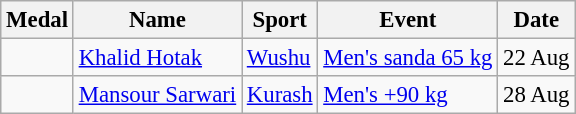<table class="wikitable sortable"  style="font-size:95%">
<tr>
<th>Medal</th>
<th>Name</th>
<th>Sport</th>
<th>Event</th>
<th>Date</th>
</tr>
<tr>
<td></td>
<td><a href='#'>Khalid Hotak</a></td>
<td><a href='#'>Wushu</a></td>
<td><a href='#'>Men's sanda 65 kg</a></td>
<td>22 Aug</td>
</tr>
<tr>
<td></td>
<td><a href='#'>Mansour Sarwari</a></td>
<td><a href='#'>Kurash</a></td>
<td><a href='#'>Men's +90 kg</a></td>
<td>28 Aug</td>
</tr>
</table>
